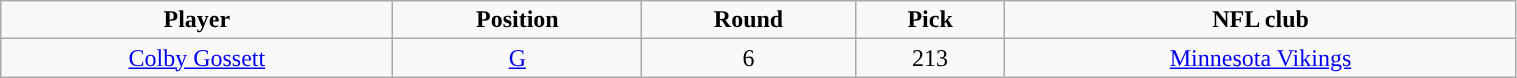<table class="wikitable" width="80%">
<tr align="center">
<td><strong>Player</strong></td>
<td><strong>Position</strong></td>
<td><strong>Round</strong></td>
<td><strong>Pick</strong></td>
<td><strong>NFL club</strong></td>
</tr>
<tr align="center" bgcolor="">
<td><a href='#'>Colby Gossett</a></td>
<td><a href='#'>G</a></td>
<td>6</td>
<td>213</td>
<td><a href='#'>Minnesota Vikings</a></td>
</tr>
</table>
